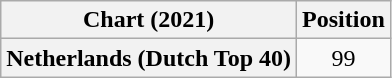<table class="wikitable plainrowheaders" style="text-align:center">
<tr>
<th scope="col">Chart (2021)</th>
<th scope="col">Position</th>
</tr>
<tr>
<th scope="row">Netherlands (Dutch Top 40)</th>
<td>99</td>
</tr>
</table>
